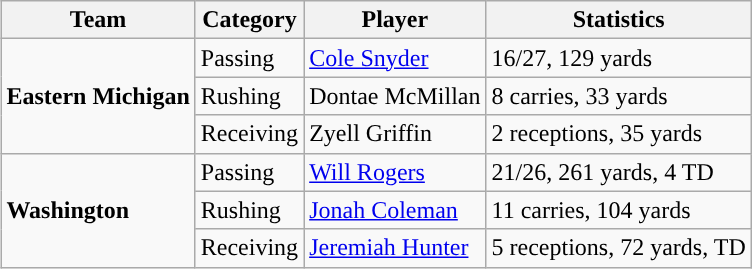<table class="wikitable" style="float: right;">
<tr>
<th>Team</th>
<th>Category</th>
<th>Player</th>
<th>Statistics</th>
</tr>
<tr>
<td rowspan=3><strong>Eastern  Michigan</strong></td>
<td>Passing</td>
<td><a href='#'>Cole Snyder</a></td>
<td>16/27, 129 yards</td>
</tr>
<tr>
<td>Rushing</td>
<td>Dontae McMillan</td>
<td>8 carries, 33 yards</td>
</tr>
<tr>
<td>Receiving</td>
<td>Zyell Griffin</td>
<td>2 receptions, 35 yards</td>
</tr>
<tr>
<td rowspan=3><strong>Washington</strong></td>
<td>Passing</td>
<td><a href='#'>Will Rogers</a></td>
<td>21/26, 261 yards, 4 TD</td>
</tr>
<tr>
<td>Rushing</td>
<td><a href='#'>Jonah Coleman</a></td>
<td>11 carries, 104 yards</td>
</tr>
<tr>
<td>Receiving</td>
<td><a href='#'>Jeremiah Hunter</a></td>
<td>5 receptions, 72 yards, TD</td>
</tr>
</table>
